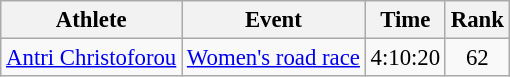<table class=wikitable style=font-size:95%;text-align:center>
<tr>
<th>Athlete</th>
<th>Event</th>
<th>Time</th>
<th>Rank</th>
</tr>
<tr align=center>
<td align=left><a href='#'>Antri Christoforou</a></td>
<td align=left><a href='#'>Women's road race</a></td>
<td>4:10:20</td>
<td>62</td>
</tr>
</table>
